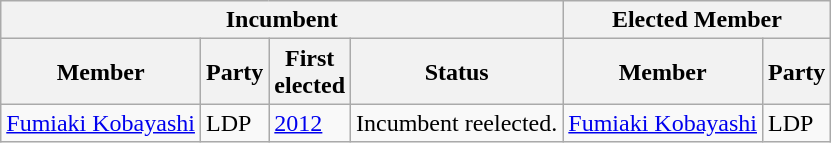<table class="wikitable sortable">
<tr>
<th colspan=4>Incumbent</th>
<th colspan=2>Elected Member</th>
</tr>
<tr>
<th>Member</th>
<th>Party</th>
<th>First<br>elected</th>
<th>Status</th>
<th>Member</th>
<th>Party</th>
</tr>
<tr>
<td><a href='#'>Fumiaki Kobayashi</a></td>
<td>LDP</td>
<td><a href='#'>2012</a></td>
<td>Incumbent reelected.</td>
<td><a href='#'>Fumiaki Kobayashi</a></td>
<td>LDP</td>
</tr>
</table>
